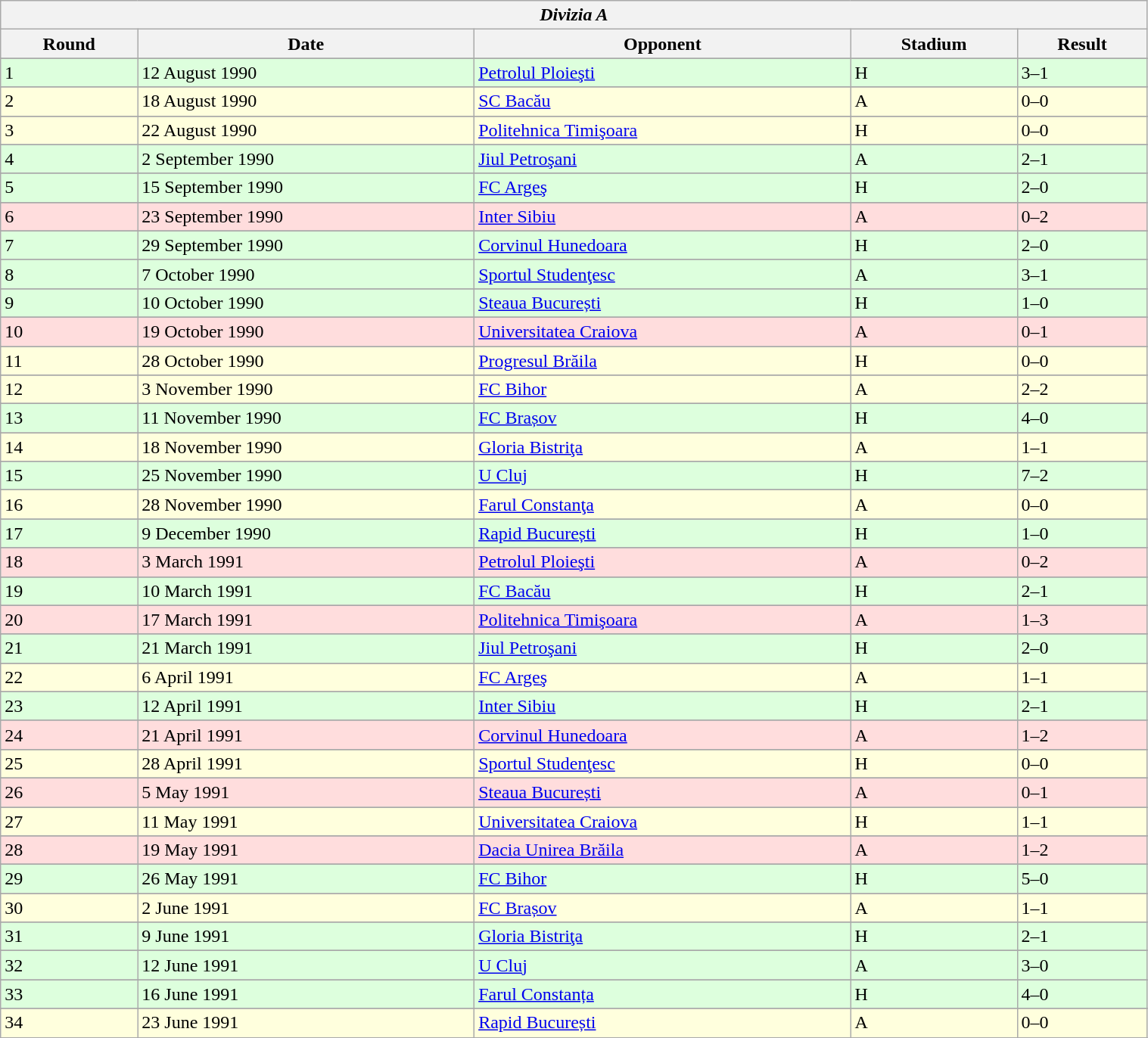<table class="wikitable" style="width:80%;">
<tr>
<th colspan="5" style="text-align:center;"><em>Divizia A</em></th>
</tr>
<tr>
<th>Round</th>
<th>Date</th>
<th>Opponent</th>
<th>Stadium</th>
<th>Result</th>
</tr>
<tr>
</tr>
<tr bgcolor="#ddffdd">
<td>1</td>
<td>12 August 1990</td>
<td><a href='#'>Petrolul Ploieşti</a></td>
<td>H</td>
<td>3–1</td>
</tr>
<tr>
</tr>
<tr bgcolor="#ffffdd">
<td>2</td>
<td>18 August 1990</td>
<td><a href='#'>SC Bacău</a></td>
<td>A</td>
<td>0–0</td>
</tr>
<tr>
</tr>
<tr bgcolor="#ffffdd">
<td>3</td>
<td>22 August 1990</td>
<td><a href='#'>Politehnica Timişoara</a></td>
<td>H</td>
<td>0–0</td>
</tr>
<tr>
</tr>
<tr bgcolor="#ddffdd">
<td>4</td>
<td>2 September 1990</td>
<td><a href='#'>Jiul Petroşani</a></td>
<td>A</td>
<td>2–1</td>
</tr>
<tr>
</tr>
<tr bgcolor="#ddffdd">
<td>5</td>
<td>15 September 1990</td>
<td><a href='#'>FC Argeş</a></td>
<td>H</td>
<td>2–0</td>
</tr>
<tr>
</tr>
<tr bgcolor="#ffdddd">
<td>6</td>
<td>23 September 1990</td>
<td><a href='#'>Inter Sibiu</a></td>
<td>A</td>
<td>0–2</td>
</tr>
<tr>
</tr>
<tr bgcolor="#ddffdd">
<td>7</td>
<td>29 September 1990</td>
<td><a href='#'>Corvinul Hunedoara</a></td>
<td>H</td>
<td>2–0</td>
</tr>
<tr>
</tr>
<tr bgcolor="#ddffdd">
<td>8</td>
<td>7 October 1990</td>
<td><a href='#'>Sportul Studenţesc</a></td>
<td>A</td>
<td>3–1</td>
</tr>
<tr>
</tr>
<tr bgcolor="#ddffdd">
<td>9</td>
<td>10 October 1990</td>
<td><a href='#'>Steaua București</a></td>
<td>H</td>
<td>1–0</td>
</tr>
<tr>
</tr>
<tr bgcolor="#ffdddd">
<td>10</td>
<td>19 October 1990</td>
<td><a href='#'>Universitatea Craiova</a></td>
<td>A</td>
<td>0–1</td>
</tr>
<tr>
</tr>
<tr bgcolor="#ffffdd">
<td>11</td>
<td>28 October 1990</td>
<td><a href='#'>Progresul Brăila</a></td>
<td>H</td>
<td>0–0</td>
</tr>
<tr>
</tr>
<tr bgcolor="#ffffdd">
<td>12</td>
<td>3 November 1990</td>
<td><a href='#'>FC Bihor</a></td>
<td>A</td>
<td>2–2</td>
</tr>
<tr>
</tr>
<tr bgcolor="#ddffdd">
<td>13</td>
<td>11 November 1990</td>
<td><a href='#'>FC Brașov</a></td>
<td>H</td>
<td>4–0</td>
</tr>
<tr>
</tr>
<tr bgcolor="#ffffdd">
<td>14</td>
<td>18 November 1990</td>
<td><a href='#'>Gloria Bistriţa</a></td>
<td>A</td>
<td>1–1</td>
</tr>
<tr>
</tr>
<tr bgcolor="#ddffdd">
<td>15</td>
<td>25 November 1990</td>
<td><a href='#'>U Cluj</a></td>
<td>H</td>
<td>7–2</td>
</tr>
<tr>
</tr>
<tr bgcolor="#ffffdd">
<td>16</td>
<td>28 November 1990</td>
<td><a href='#'>Farul Constanţa</a></td>
<td>A</td>
<td>0–0</td>
</tr>
<tr>
</tr>
<tr bgcolor="#ddffdd">
<td>17</td>
<td>9 December 1990</td>
<td><a href='#'>Rapid București</a></td>
<td>H</td>
<td>1–0</td>
</tr>
<tr>
</tr>
<tr bgcolor="#ffdddd">
<td>18</td>
<td>3 March 1991</td>
<td><a href='#'>Petrolul Ploieşti</a></td>
<td>A</td>
<td>0–2</td>
</tr>
<tr>
</tr>
<tr bgcolor="#ddffdd">
<td>19</td>
<td>10 March 1991</td>
<td><a href='#'>FC Bacău</a></td>
<td>H</td>
<td>2–1</td>
</tr>
<tr>
</tr>
<tr bgcolor="#ffdddd">
<td>20</td>
<td>17 March 1991</td>
<td><a href='#'>Politehnica Timişoara</a></td>
<td>A</td>
<td>1–3</td>
</tr>
<tr>
</tr>
<tr bgcolor="#ddffdd">
<td>21</td>
<td>21 March 1991</td>
<td><a href='#'>Jiul Petroşani</a></td>
<td>H</td>
<td>2–0</td>
</tr>
<tr>
</tr>
<tr bgcolor="#ffffdd">
<td>22</td>
<td>6 April 1991</td>
<td><a href='#'>FC Argeş</a></td>
<td>A</td>
<td>1–1</td>
</tr>
<tr>
</tr>
<tr bgcolor="#ddffdd">
<td>23</td>
<td>12 April 1991</td>
<td><a href='#'>Inter Sibiu</a></td>
<td>H</td>
<td>2–1</td>
</tr>
<tr>
</tr>
<tr bgcolor="#ffdddd">
<td>24</td>
<td>21 April 1991</td>
<td><a href='#'>Corvinul Hunedoara</a></td>
<td>A</td>
<td>1–2</td>
</tr>
<tr>
</tr>
<tr bgcolor="#ffffdd">
<td>25</td>
<td>28 April 1991</td>
<td><a href='#'>Sportul Studenţesc</a></td>
<td>H</td>
<td>0–0</td>
</tr>
<tr>
</tr>
<tr bgcolor="#ffdddd">
<td>26</td>
<td>5 May 1991</td>
<td><a href='#'>Steaua București</a></td>
<td>A</td>
<td>0–1</td>
</tr>
<tr>
</tr>
<tr bgcolor="#ffffdd">
<td>27</td>
<td>11 May 1991</td>
<td><a href='#'>Universitatea Craiova</a></td>
<td>H</td>
<td>1–1</td>
</tr>
<tr>
</tr>
<tr bgcolor="#ffdddd">
<td>28</td>
<td>19 May 1991</td>
<td><a href='#'>Dacia Unirea Brăila</a></td>
<td>A</td>
<td>1–2</td>
</tr>
<tr>
</tr>
<tr bgcolor="#ddffdd">
<td>29</td>
<td>26 May 1991</td>
<td><a href='#'>FC Bihor</a></td>
<td>H</td>
<td>5–0</td>
</tr>
<tr>
</tr>
<tr bgcolor="#ffffdd">
<td>30</td>
<td>2 June 1991</td>
<td><a href='#'>FC Brașov</a></td>
<td>A</td>
<td>1–1</td>
</tr>
<tr>
</tr>
<tr bgcolor="#ddffdd">
<td>31</td>
<td>9 June 1991</td>
<td><a href='#'>Gloria Bistriţa</a></td>
<td>H</td>
<td>2–1</td>
</tr>
<tr>
</tr>
<tr bgcolor="#ddffdd">
<td>32</td>
<td>12 June 1991</td>
<td><a href='#'>U Cluj</a></td>
<td>A</td>
<td>3–0</td>
</tr>
<tr>
</tr>
<tr bgcolor="#ddffdd">
<td>33</td>
<td>16 June 1991</td>
<td><a href='#'>Farul Constanța</a></td>
<td>H</td>
<td>4–0</td>
</tr>
<tr>
</tr>
<tr bgcolor="#ffffdd">
<td>34</td>
<td>23 June 1991</td>
<td><a href='#'>Rapid București</a></td>
<td>A</td>
<td>0–0</td>
</tr>
<tr>
</tr>
</table>
